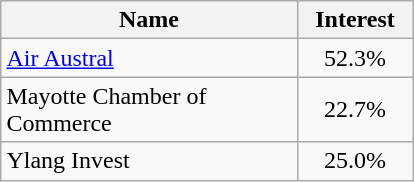<table class="wikitable" align="center"  style="margin:1em auto;">
<tr>
<th width="190px">Name</th>
<th width="70px">Interest</th>
</tr>
<tr>
<td><a href='#'>Air Austral</a></td>
<td align="center">52.3%</td>
</tr>
<tr>
<td>Mayotte Chamber of Commerce</td>
<td align="center">22.7%</td>
</tr>
<tr>
<td>Ylang Invest</td>
<td align="center">25.0%</td>
</tr>
</table>
